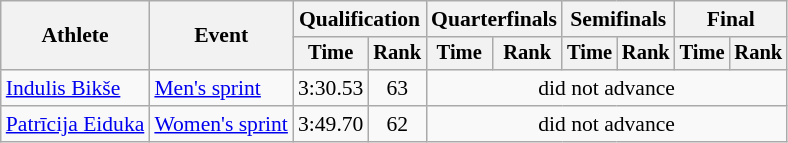<table class="wikitable" style="font-size:90%">
<tr>
<th rowspan=2>Athlete</th>
<th rowspan=2>Event</th>
<th colspan=2>Qualification</th>
<th colspan=2>Quarterfinals</th>
<th colspan=2>Semifinals</th>
<th colspan=2>Final</th>
</tr>
<tr style="font-size:95%">
<th>Time</th>
<th>Rank</th>
<th>Time</th>
<th>Rank</th>
<th>Time</th>
<th>Rank</th>
<th>Time</th>
<th>Rank</th>
</tr>
<tr align=center>
<td align=left><a href='#'>Indulis Bikše</a></td>
<td align=left><a href='#'>Men's sprint</a></td>
<td>3:30.53</td>
<td>63</td>
<td colspan=6>did not advance</td>
</tr>
<tr align=center>
<td align=left><a href='#'>Patrīcija Eiduka</a></td>
<td align=left><a href='#'>Women's sprint</a></td>
<td>3:49.70</td>
<td>62</td>
<td colspan=6>did not advance</td>
</tr>
</table>
